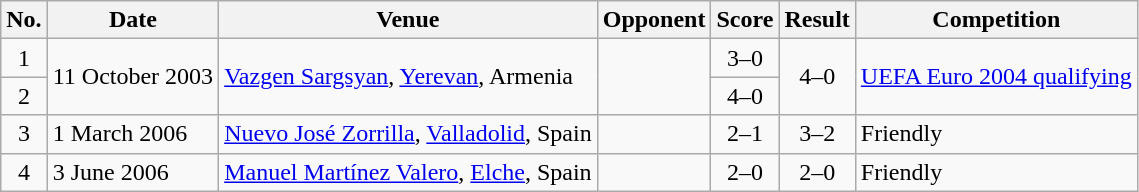<table class="wikitable sortable">
<tr>
<th scope="col">No.</th>
<th scope="col">Date</th>
<th scope="col">Venue</th>
<th scope="col">Opponent</th>
<th scope="col">Score</th>
<th scope="col">Result</th>
<th scope="col">Competition</th>
</tr>
<tr>
<td style="text-align:center">1</td>
<td rowspan="2">11 October 2003</td>
<td rowspan="2"><a href='#'>Vazgen Sargsyan</a>, <a href='#'>Yerevan</a>, Armenia</td>
<td rowspan="2"></td>
<td style="text-align:center">3–0</td>
<td rowspan="2" style="text-align:center">4–0</td>
<td rowspan="2"><a href='#'>UEFA Euro 2004 qualifying</a></td>
</tr>
<tr>
<td style="text-align:center">2</td>
<td style="text-align:center">4–0</td>
</tr>
<tr>
<td style="text-align:center">3</td>
<td>1 March 2006</td>
<td><a href='#'>Nuevo José Zorrilla</a>, <a href='#'>Valladolid</a>, Spain</td>
<td></td>
<td style="text-align:center">2–1</td>
<td style="text-align:center">3–2</td>
<td>Friendly</td>
</tr>
<tr>
<td style="text-align:center">4</td>
<td>3 June 2006</td>
<td><a href='#'>Manuel Martínez Valero</a>, <a href='#'>Elche</a>, Spain</td>
<td></td>
<td style="text-align:center">2–0</td>
<td style="text-align:center">2–0</td>
<td>Friendly</td>
</tr>
</table>
